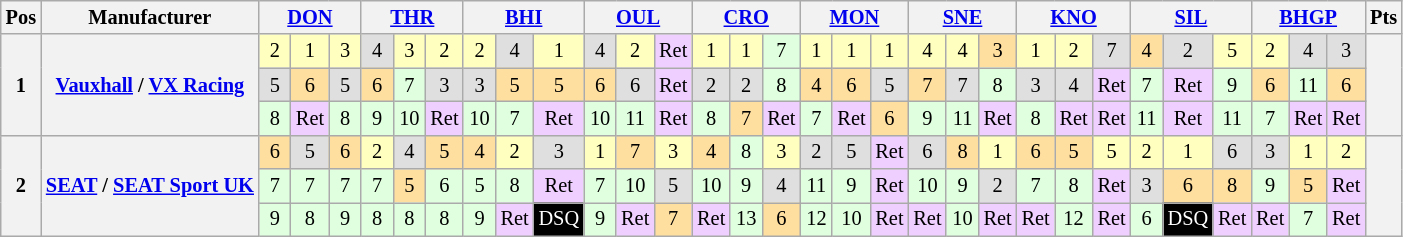<table class="wikitable" style="font-size: 85%; text-align: center;">
<tr valign="top">
<th valign="middle">Pos</th>
<th valign="middle">Manufacturer</th>
<th colspan="3"><a href='#'>DON</a></th>
<th colspan="3"><a href='#'>THR</a></th>
<th colspan="3"><a href='#'>BHI</a></th>
<th colspan="3"><a href='#'>OUL</a></th>
<th colspan="3"><a href='#'>CRO</a></th>
<th colspan="3"><a href='#'>MON</a></th>
<th colspan="3"><a href='#'>SNE</a></th>
<th colspan="3"><a href='#'>KNO</a></th>
<th colspan="3"><a href='#'>SIL</a></th>
<th colspan="3"><a href='#'>BHGP</a></th>
<th valign=middle>Pts</th>
</tr>
<tr>
<th rowspan=3>1</th>
<th rowspan=3 align=left><a href='#'>Vauxhall</a> / <a href='#'>VX Racing</a></th>
<td style="background:#FFFFBF;" width="15">2</td>
<td style="background:#FFFFBF;" width="15">1</td>
<td style="background:#FFFFBF;" width="15">3</td>
<td style="background:#DFDFDF;">4</td>
<td style="background:#FFFFBF;" width="15">3</td>
<td style="background:#FFFFBF;" width="15">2</td>
<td style="background:#FFFFBF;" width="15">2</td>
<td style="background:#DFDFDF;">4</td>
<td style="background:#FFFFBF;" width="15">1</td>
<td style="background:#DFDFDF;">4</td>
<td style="background:#FFFFBF;" width="15">2</td>
<td style="background:#EFCFFF;">Ret</td>
<td style="background:#FFFFBF;" width="15">1</td>
<td style="background:#FFFFBF;" width="15">1</td>
<td style="background:#DFFFDF;">7</td>
<td style="background:#FFFFBF;" width="15">1</td>
<td style="background:#FFFFBF;" width="15">1</td>
<td style="background:#FFFFBF;" width="15">1</td>
<td style="background:#FFFFBF;" width="15">4</td>
<td style="background:#FFFFBF;" width="15">4</td>
<td style="background:#FFDF9F;">3</td>
<td style="background:#FFFFBF;" width="15">1</td>
<td style="background:#FFFFBF;" width="15">2</td>
<td style="background:#DFDFDF;">7</td>
<td style="background:#FFDF9F;">4</td>
<td style="background:#DFDFDF;">2</td>
<td style="background:#FFFFBF;" width="15">5</td>
<td style="background:#FFFFBF;" width="15">2</td>
<td style="background:#DFDFDF;">4</td>
<td style="background:#DFDFDF;">3</td>
<th rowspan=3></th>
</tr>
<tr>
<td style="background:#DFDFDF;">5</td>
<td style="background:#FFDF9F;">6</td>
<td style="background:#DFDFDF;">5</td>
<td style="background:#FFDF9F;">6</td>
<td style="background:#DFFFDF;">7</td>
<td style="background:#DFDFDF;">3</td>
<td style="background:#DFDFDF;">3</td>
<td style="background:#FFDF9F;">5</td>
<td style="background:#FFDF9F;">5</td>
<td style="background:#FFDF9F;">6</td>
<td style="background:#DFDFDF;">6</td>
<td style="background:#EFCFFF;">Ret</td>
<td style="background:#DFDFDF;">2</td>
<td style="background:#DFDFDF;">2</td>
<td style="background:#DFFFDF;">8</td>
<td style="background:#FFDF9F;">4</td>
<td style="background:#FFDF9F;">6</td>
<td style="background:#DFDFDF;">5</td>
<td style="background:#FFDF9F;">7</td>
<td style="background:#DFDFDF;">7</td>
<td style="background:#DFFFDF;">8</td>
<td style="background:#DFDFDF;">3</td>
<td style="background:#DFDFDF;">4</td>
<td style="background:#EFCFFF;">Ret</td>
<td style="background:#DFFFDF;">7</td>
<td style="background:#EFCFFF;">Ret</td>
<td style="background:#DFFFDF;">9</td>
<td style="background:#FFDF9F;">6</td>
<td style="background:#DFFFDF;">11</td>
<td style="background:#FFDF9F;">6</td>
</tr>
<tr>
<td style="background:#DFFFDF;">8</td>
<td style="background:#EFCFFF;">Ret</td>
<td style="background:#DFFFDF;">8</td>
<td style="background:#DFFFDF;">9</td>
<td style="background:#DFFFDF;">10</td>
<td style="background:#EFCFFF;">Ret</td>
<td style="background:#DFFFDF;">10</td>
<td style="background:#DFFFDF;">7</td>
<td style="background:#EFCFFF;">Ret</td>
<td style="background:#DFFFDF;">10</td>
<td style="background:#DFFFDF;">11</td>
<td style="background:#EFCFFF;">Ret</td>
<td style="background:#DFFFDF;">8</td>
<td style="background:#FFDF9F;">7</td>
<td style="background:#EFCFFF;">Ret</td>
<td style="background:#DFFFDF;">7</td>
<td style="background:#EFCFFF;">Ret</td>
<td style="background:#FFDF9F;">6</td>
<td style="background:#DFFFDF;">9</td>
<td style="background:#DFFFDF;">11</td>
<td style="background:#EFCFFF;">Ret</td>
<td style="background:#DFFFDF;">8</td>
<td style="background:#EFCFFF;">Ret</td>
<td style="background:#EFCFFF;">Ret</td>
<td style="background:#DFFFDF;">11</td>
<td style="background:#EFCFFF;">Ret</td>
<td style="background:#DFFFDF;">11</td>
<td style="background:#DFFFDF;">7</td>
<td style="background:#EFCFFF;">Ret</td>
<td style="background:#EFCFFF;">Ret</td>
</tr>
<tr>
<th rowspan=3>2</th>
<th rowspan=3 align=left nowrap><a href='#'>SEAT</a> / <a href='#'>SEAT Sport UK</a></th>
<td style="background:#FFDF9F;">6</td>
<td style="background:#DFDFDF;">5</td>
<td style="background:#FFDF9F;">6</td>
<td style="background:#FFFFBF;" width="15">2</td>
<td style="background:#DFDFDF;">4</td>
<td style="background:#FFDF9F;">5</td>
<td style="background:#FFDF9F;">4</td>
<td style="background:#FFFFBF;" width="15">2</td>
<td style="background:#DFDFDF;">3</td>
<td style="background:#FFFFBF;" width="15">1</td>
<td style="background:#FFDF9F;">7</td>
<td style="background:#FFFFBF;" width="15">3</td>
<td style="background:#FFDF9F;">4</td>
<td style="background:#DFFFDF;">8</td>
<td style="background:#FFFFBF;" width="15">3</td>
<td style="background:#DFDFDF;">2</td>
<td style="background:#DFDFDF;">5</td>
<td style="background:#EFCFFF;">Ret</td>
<td style="background:#DFDFDF;">6</td>
<td style="background:#FFDF9F;">8</td>
<td style="background:#FFFFBF;" width="15">1</td>
<td style="background:#FFDF9F;">6</td>
<td style="background:#FFDF9F;">5</td>
<td style="background:#FFFFBF;" width="15">5</td>
<td style="background:#FFFFBF;" width="15">2</td>
<td style="background:#FFFFBF;" width="15">1</td>
<td style="background:#DFDFDF;">6</td>
<td style="background:#DFDFDF;">3</td>
<td style="background:#FFFFBF;" width="15">1</td>
<td style="background:#FFFFBF;" width="15">2</td>
<th rowspan=3></th>
</tr>
<tr>
<td style="background:#DFFFDF;">7</td>
<td style="background:#DFFFDF;">7</td>
<td style="background:#DFFFDF;">7</td>
<td style="background:#DFFFDF;">7</td>
<td style="background:#FFDF9F;">5</td>
<td style="background:#DFFFDF;">6</td>
<td style="background:#DFFFDF;">5</td>
<td style="background:#DFFFDF;">8</td>
<td style="background:#EFCFFF;">Ret</td>
<td style="background:#DFFFDF;">7</td>
<td style="background:#DFFFDF;">10</td>
<td style="background:#DFDFDF;">5</td>
<td style="background:#DFFFDF;">10</td>
<td style="background:#DFFFDF;">9</td>
<td style="background:#DFDFDF;">4</td>
<td style="background:#DFFFDF;">11</td>
<td style="background:#DFFFDF;">9</td>
<td style="background:#EFCFFF;">Ret</td>
<td style="background:#DFFFDF;">10</td>
<td style="background:#DFFFDF;">9</td>
<td style="background:#DFDFDF;">2</td>
<td style="background:#DFFFDF;">7</td>
<td style="background:#DFFFDF;">8</td>
<td style="background:#EFCFFF;">Ret</td>
<td style="background:#DFDFDF;">3</td>
<td style="background:#FFDF9F;">6</td>
<td style="background:#FFDF9F;">8</td>
<td style="background:#DFFFDF;">9</td>
<td style="background:#FFDF9F;">5</td>
<td style="background:#EFCFFF;">Ret</td>
</tr>
<tr>
<td style="background:#DFFFDF;">9</td>
<td style="background:#DFFFDF;">8</td>
<td style="background:#DFFFDF;">9</td>
<td style="background:#DFFFDF;">8</td>
<td style="background:#DFFFDF;">8</td>
<td style="background:#DFFFDF;">8</td>
<td style="background:#DFFFDF;">9</td>
<td style="background:#EFCFFF;">Ret</td>
<td style="background:#000000; color:white">DSQ</td>
<td style="background:#DFFFDF;">9</td>
<td style="background:#EFCFFF;">Ret</td>
<td style="background:#FFDF9F;">7</td>
<td style="background:#EFCFFF;">Ret</td>
<td style="background:#DFFFDF;">13</td>
<td style="background:#FFDF9F;">6</td>
<td style="background:#DFFFDF;">12</td>
<td style="background:#DFFFDF;">10</td>
<td style="background:#EFCFFF;">Ret</td>
<td style="background:#EFCFFF;">Ret</td>
<td style="background:#DFFFDF;">10</td>
<td style="background:#EFCFFF;">Ret</td>
<td style="background:#EFCFFF;">Ret</td>
<td style="background:#DFFFDF;">12</td>
<td style="background:#EFCFFF;">Ret</td>
<td style="background:#DFFFDF;">6</td>
<td style="background:#000000; color:white">DSQ</td>
<td style="background:#EFCFFF;">Ret</td>
<td style="background:#EFCFFF;">Ret</td>
<td style="background:#DFFFDF;">7</td>
<td style="background:#EFCFFF;">Ret</td>
</tr>
</table>
